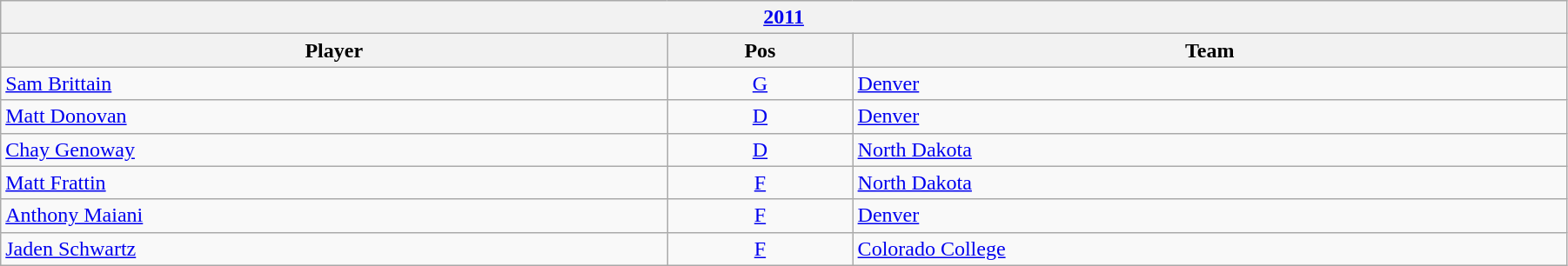<table class="wikitable" width=95%>
<tr>
<th colspan=3><a href='#'>2011</a></th>
</tr>
<tr>
<th>Player</th>
<th>Pos</th>
<th>Team</th>
</tr>
<tr>
<td><a href='#'>Sam Brittain</a></td>
<td align=center><a href='#'>G</a></td>
<td><a href='#'>Denver</a></td>
</tr>
<tr>
<td><a href='#'>Matt Donovan</a></td>
<td align=center><a href='#'>D</a></td>
<td><a href='#'>Denver</a></td>
</tr>
<tr>
<td><a href='#'>Chay Genoway</a></td>
<td align=center><a href='#'>D</a></td>
<td><a href='#'>North Dakota</a></td>
</tr>
<tr>
<td><a href='#'>Matt Frattin</a></td>
<td align=center><a href='#'>F</a></td>
<td><a href='#'>North Dakota</a></td>
</tr>
<tr>
<td><a href='#'>Anthony Maiani</a></td>
<td align=center><a href='#'>F</a></td>
<td><a href='#'>Denver</a></td>
</tr>
<tr>
<td><a href='#'>Jaden Schwartz</a></td>
<td align=center><a href='#'>F</a></td>
<td><a href='#'>Colorado College</a></td>
</tr>
</table>
